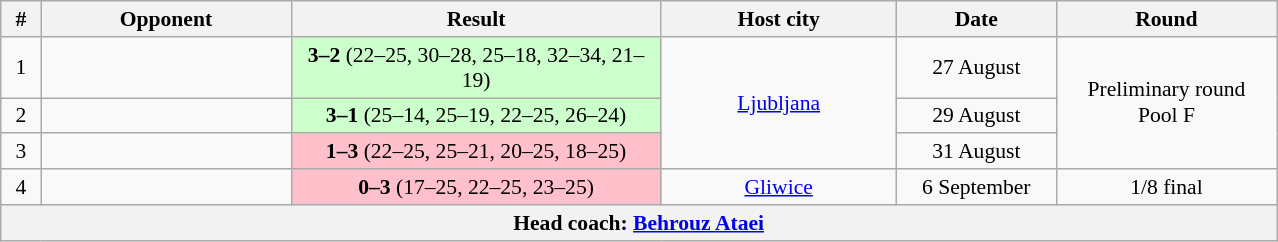<table class="wikitable" style="text-align: center;font-size:90%;">
<tr>
<th width=20>#</th>
<th width=160>Opponent</th>
<th width=240>Result</th>
<th width=150>Host city</th>
<th width=100>Date</th>
<th width=140>Round</th>
</tr>
<tr>
<td>1</td>
<td align=left></td>
<td bgcolor=ccffcc><strong>3–2</strong> (22–25, 30–28, 25–18, 32–34, 21–19)</td>
<td rowspan=3> <a href='#'>Ljubljana</a></td>
<td>27 August</td>
<td rowspan=3>Preliminary round<br>Pool F</td>
</tr>
<tr>
<td>2</td>
<td align=left></td>
<td bgcolor=ccffcc><strong>3–1</strong> (25–14, 25–19, 22–25, 26–24)</td>
<td>29 August</td>
</tr>
<tr>
<td>3</td>
<td align=left></td>
<td bgcolor=pink><strong>1–3</strong> (22–25, 25–21, 20–25, 18–25)</td>
<td>31 August</td>
</tr>
<tr>
<td>4</td>
<td align=left></td>
<td bgcolor=pink><strong>0–3</strong> (17–25, 22–25, 23–25)</td>
<td> <a href='#'>Gliwice</a></td>
<td>6 September</td>
<td>1/8 final</td>
</tr>
<tr>
<th colspan=6>Head coach:  <a href='#'>Behrouz Ataei</a></th>
</tr>
</table>
